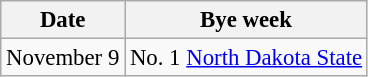<table class="wikitable" style="font-size:95%;">
<tr>
<th>Date</th>
<th>Bye week</th>
</tr>
<tr>
<td>November 9</td>
<td>No. 1 <a href='#'>North Dakota State</a></td>
</tr>
</table>
